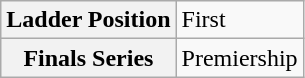<table class="wikitable">
<tr>
<th>Ladder Position</th>
<td>First</td>
</tr>
<tr>
<th>Finals Series</th>
<td>Premiership</td>
</tr>
</table>
